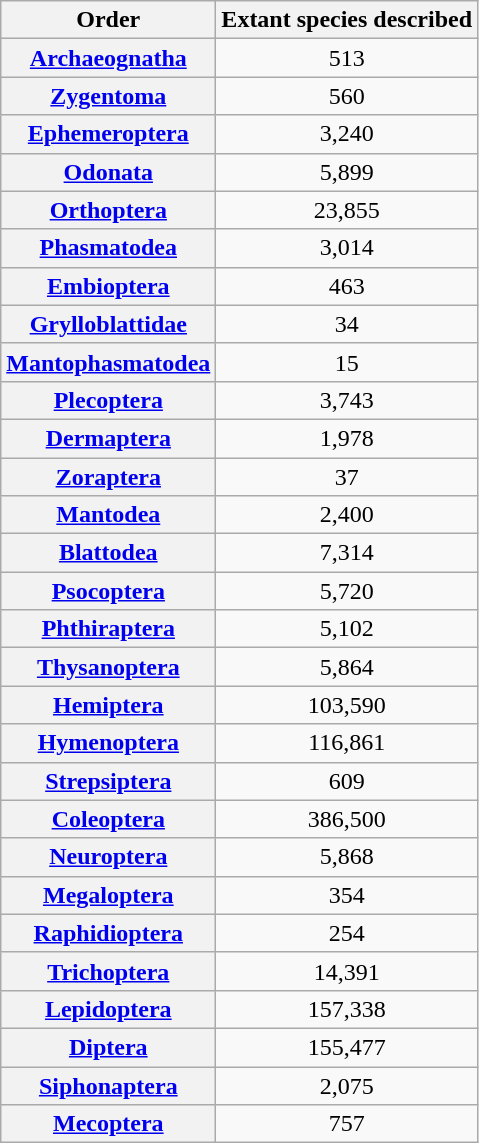<table class="wikitable sortable" style="text-align: center">
<tr>
<th scope="col">Order</th>
<th scope="col">Extant species described</th>
</tr>
<tr>
<th scope="row"><a href='#'>Archaeognatha</a></th>
<td>513</td>
</tr>
<tr>
<th scope="row"><a href='#'>Zygentoma</a></th>
<td>560</td>
</tr>
<tr>
<th scope="row"><a href='#'>Ephemeroptera</a></th>
<td>3,240</td>
</tr>
<tr>
<th scope="row"><a href='#'>Odonata</a></th>
<td>5,899</td>
</tr>
<tr>
<th scope="row"><a href='#'>Orthoptera</a></th>
<td>23,855</td>
</tr>
<tr>
<th scope="row"><a href='#'>Phasmatodea</a></th>
<td>3,014</td>
</tr>
<tr>
<th scope="row"><a href='#'>Embioptera</a></th>
<td>463</td>
</tr>
<tr>
<th scope="row"><a href='#'>Grylloblattidae</a></th>
<td>34</td>
</tr>
<tr>
<th scope="row"><a href='#'>Mantophasmatodea</a></th>
<td>15</td>
</tr>
<tr>
<th scope="row"><a href='#'>Plecoptera</a></th>
<td>3,743</td>
</tr>
<tr>
<th scope="row"><a href='#'>Dermaptera</a></th>
<td>1,978</td>
</tr>
<tr>
<th scope="row"><a href='#'>Zoraptera</a></th>
<td>37</td>
</tr>
<tr>
<th scope="row"><a href='#'>Mantodea</a></th>
<td>2,400</td>
</tr>
<tr>
<th scope="row"><a href='#'>Blattodea</a></th>
<td>7,314</td>
</tr>
<tr>
<th scope="row"><a href='#'>Psocoptera</a></th>
<td>5,720</td>
</tr>
<tr>
<th scope="row"><a href='#'>Phthiraptera</a></th>
<td>5,102</td>
</tr>
<tr>
<th scope="row"><a href='#'>Thysanoptera</a></th>
<td>5,864</td>
</tr>
<tr>
<th scope="row"><a href='#'>Hemiptera</a></th>
<td>103,590</td>
</tr>
<tr>
<th scope="row"><a href='#'>Hymenoptera</a></th>
<td>116,861</td>
</tr>
<tr>
<th scope="row"><a href='#'>Strepsiptera</a></th>
<td>609</td>
</tr>
<tr>
<th scope="row"><a href='#'>Coleoptera</a></th>
<td>386,500</td>
</tr>
<tr>
<th><a href='#'>Neuroptera</a></th>
<td>5,868</td>
</tr>
<tr>
<th scope="row"><a href='#'>Megaloptera</a></th>
<td>354</td>
</tr>
<tr>
<th scope="row"><a href='#'>Raphidioptera</a></th>
<td>254</td>
</tr>
<tr>
<th scope="row"><a href='#'>Trichoptera</a></th>
<td>14,391</td>
</tr>
<tr>
<th scope="row"><a href='#'>Lepidoptera</a></th>
<td>157,338</td>
</tr>
<tr>
<th scope="row"><a href='#'>Diptera</a></th>
<td>155,477</td>
</tr>
<tr>
<th scope="row"><a href='#'>Siphonaptera</a></th>
<td>2,075</td>
</tr>
<tr>
<th scope="row"><a href='#'>Mecoptera</a></th>
<td>757</td>
</tr>
</table>
